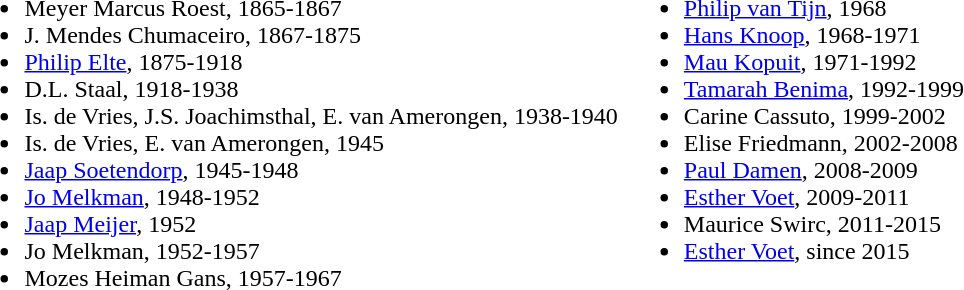<table>
<tr>
<td valign="top"><br><ul><li>Meyer Marcus Roest, 1865-1867</li><li>J. Mendes Chumaceiro, 1867-1875</li><li><a href='#'>Philip Elte</a>, 1875-1918</li><li>D.L. Staal, 1918-1938</li><li>Is. de Vries, J.S. Joachimsthal, E. van Amerongen, 1938-1940</li><li>Is. de Vries, E. van Amerongen, 1945</li><li><a href='#'>Jaap Soetendorp</a>, 1945-1948</li><li><a href='#'>Jo Melkman</a>, 1948-1952</li><li><a href='#'>Jaap Meijer</a>, 1952</li><li>Jo Melkman, 1952-1957</li><li>Mozes Heiman Gans, 1957-1967</li></ul></td>
<td valign="top"><br><ul><li><a href='#'>Philip van Tijn</a>, 1968</li><li><a href='#'>Hans Knoop</a>, 1968-1971</li><li><a href='#'>Mau Kopuit</a>, 1971-1992</li><li><a href='#'>Tamarah Benima</a>, 1992-1999</li><li>Carine Cassuto, 1999-2002</li><li>Elise Friedmann, 2002-2008</li><li><a href='#'>Paul Damen</a>, 2008-2009</li><li><a href='#'>Esther Voet</a>, 2009-2011</li><li>Maurice Swirc, 2011-2015</li><li><a href='#'>Esther Voet</a>, since 2015</li></ul></td>
</tr>
</table>
